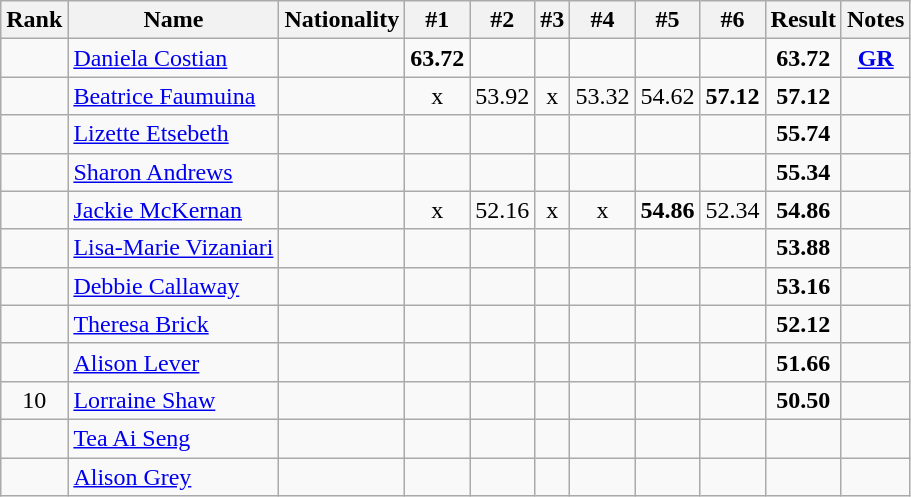<table class="wikitable sortable" style=" text-align:center">
<tr>
<th>Rank</th>
<th>Name</th>
<th>Nationality</th>
<th>#1</th>
<th>#2</th>
<th>#3</th>
<th>#4</th>
<th>#5</th>
<th>#6</th>
<th>Result</th>
<th>Notes</th>
</tr>
<tr>
<td></td>
<td align=left><a href='#'>Daniela Costian</a></td>
<td align=left></td>
<td><strong>63.72</strong></td>
<td></td>
<td></td>
<td></td>
<td></td>
<td></td>
<td><strong>63.72</strong></td>
<td><strong><a href='#'>GR</a></strong></td>
</tr>
<tr>
<td></td>
<td align=left><a href='#'>Beatrice Faumuina</a></td>
<td align=left></td>
<td>x</td>
<td>53.92</td>
<td>x</td>
<td>53.32</td>
<td>54.62</td>
<td><strong>57.12</strong></td>
<td><strong>57.12</strong></td>
<td></td>
</tr>
<tr>
<td></td>
<td align=left><a href='#'>Lizette Etsebeth</a></td>
<td align=left></td>
<td></td>
<td></td>
<td></td>
<td></td>
<td></td>
<td></td>
<td><strong>55.74</strong></td>
<td></td>
</tr>
<tr>
<td></td>
<td align=left><a href='#'>Sharon Andrews</a></td>
<td align=left></td>
<td></td>
<td></td>
<td></td>
<td></td>
<td></td>
<td></td>
<td><strong>55.34</strong></td>
<td></td>
</tr>
<tr>
<td></td>
<td align=left><a href='#'>Jackie McKernan</a></td>
<td align=left></td>
<td>x</td>
<td>52.16</td>
<td>x</td>
<td>x</td>
<td><strong>54.86</strong></td>
<td>52.34</td>
<td><strong>54.86</strong></td>
<td></td>
</tr>
<tr>
<td></td>
<td align=left><a href='#'>Lisa-Marie Vizaniari</a></td>
<td align=left></td>
<td></td>
<td></td>
<td></td>
<td></td>
<td></td>
<td></td>
<td><strong>53.88</strong></td>
<td></td>
</tr>
<tr>
<td></td>
<td align=left><a href='#'>Debbie Callaway</a></td>
<td align=left></td>
<td></td>
<td></td>
<td></td>
<td></td>
<td></td>
<td></td>
<td><strong>53.16</strong></td>
<td></td>
</tr>
<tr>
<td></td>
<td align=left><a href='#'>Theresa Brick</a></td>
<td align=left></td>
<td></td>
<td></td>
<td></td>
<td></td>
<td></td>
<td></td>
<td><strong>52.12</strong></td>
<td></td>
</tr>
<tr>
<td></td>
<td align=left><a href='#'>Alison Lever</a></td>
<td align=left></td>
<td></td>
<td></td>
<td></td>
<td></td>
<td></td>
<td></td>
<td><strong>51.66</strong></td>
<td></td>
</tr>
<tr>
<td>10</td>
<td align=left><a href='#'>Lorraine Shaw</a></td>
<td align=left></td>
<td></td>
<td></td>
<td></td>
<td></td>
<td></td>
<td></td>
<td><strong>50.50</strong></td>
<td></td>
</tr>
<tr>
<td></td>
<td align=left><a href='#'>Tea Ai Seng</a></td>
<td align=left></td>
<td></td>
<td></td>
<td></td>
<td></td>
<td></td>
<td></td>
<td><strong></strong></td>
<td></td>
</tr>
<tr>
<td></td>
<td align=left><a href='#'>Alison Grey</a></td>
<td align=left></td>
<td></td>
<td></td>
<td></td>
<td></td>
<td></td>
<td></td>
<td><strong></strong></td>
<td></td>
</tr>
</table>
